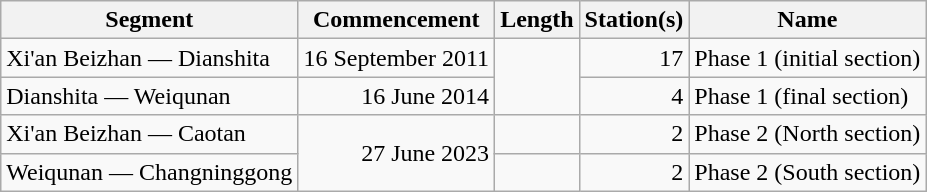<table class="wikitable" style="border-collapse: collapse; text-align: right;">
<tr>
<th>Segment</th>
<th>Commencement</th>
<th>Length</th>
<th>Station(s)</th>
<th>Name</th>
</tr>
<tr>
<td style="text-align: left;">Xi'an Beizhan — Dianshita</td>
<td>16 September 2011</td>
<td rowspan="2"></td>
<td>17</td>
<td style="text-align: left;">Phase 1 (initial section)</td>
</tr>
<tr>
<td style="text-align: left;">Dianshita — Weiqunan</td>
<td>16 June 2014</td>
<td>4</td>
<td style="text-align: left;">Phase 1 (final section)</td>
</tr>
<tr>
<td style="text-align: left;">Xi'an Beizhan — Caotan</td>
<td rowspan="2">27 June 2023</td>
<td></td>
<td>2</td>
<td style="text-align: left;">Phase 2 (North section)</td>
</tr>
<tr>
<td style="text-align: left;">Weiqunan — Changninggong</td>
<td></td>
<td>2</td>
<td style="text-align: left;">Phase 2 (South section)</td>
</tr>
</table>
